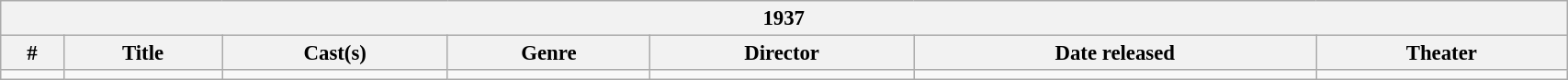<table class="wikitable" style="width: 90%; font-size: 95%;">
<tr>
<th colspan="7">1937</th>
</tr>
<tr>
<th>#</th>
<th>Title</th>
<th>Cast(s)</th>
<th>Genre</th>
<th>Director</th>
<th>Date released</th>
<th>Theater</th>
</tr>
<tr>
<td></td>
<td></td>
<td></td>
<td></td>
<td></td>
<td></td>
<td></td>
</tr>
</table>
